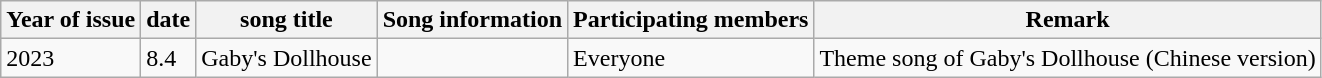<table class="wikitable">
<tr>
<th>Year of issue</th>
<th>date</th>
<th>song title</th>
<th>Song information</th>
<th>Participating members</th>
<th>Remark</th>
</tr>
<tr>
<td>2023</td>
<td>8.4</td>
<td>Gaby's Dollhouse</td>
<td></td>
<td>Everyone</td>
<td>Theme song of Gaby's Dollhouse (Chinese version)</td>
</tr>
</table>
